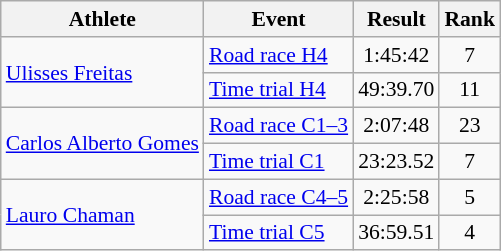<table class=wikitable style="font-size:90%">
<tr>
<th>Athlete</th>
<th>Event</th>
<th>Result</th>
<th>Rank</th>
</tr>
<tr align=center>
<td align=left rowspan=2><a href='#'>Ulisses Freitas</a></td>
<td align=left><a href='#'>Road race H4</a></td>
<td>1:45:42</td>
<td>7</td>
</tr>
<tr align=center>
<td align=left><a href='#'>Time trial H4</a></td>
<td>49:39.70</td>
<td>11</td>
</tr>
<tr align=center>
<td align=left rowspan=2><a href='#'>Carlos Alberto Gomes</a></td>
<td align=left><a href='#'>Road race C1–3</a></td>
<td>2:07:48</td>
<td>23</td>
</tr>
<tr align=center>
<td align=left><a href='#'>Time trial C1</a></td>
<td>23:23.52</td>
<td>7</td>
</tr>
<tr align=center>
<td align=left rowspan=2><a href='#'>Lauro Chaman</a></td>
<td align=left><a href='#'>Road race C4–5</a></td>
<td>2:25:58</td>
<td>5</td>
</tr>
<tr align=center>
<td align=left><a href='#'>Time trial C5</a></td>
<td>36:59.51</td>
<td>4</td>
</tr>
</table>
